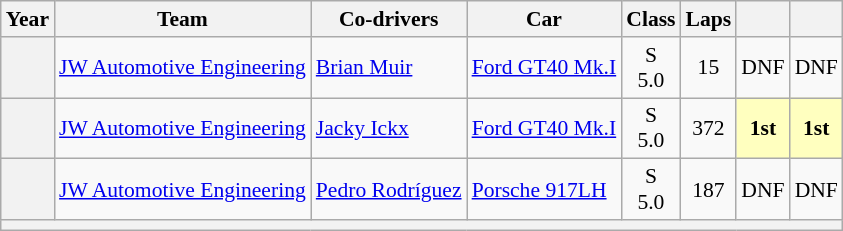<table class="wikitable" style="text-align:center; font-size:90%">
<tr>
<th>Year</th>
<th>Team</th>
<th>Co-drivers</th>
<th>Car</th>
<th>Class</th>
<th>Laps</th>
<th></th>
<th></th>
</tr>
<tr>
<th></th>
<td align="left"> <a href='#'>JW Automotive Engineering</a></td>
<td align="left"> <a href='#'>Brian Muir</a></td>
<td align="left"><a href='#'>Ford GT40 Mk.I</a></td>
<td>S<br>5.0</td>
<td>15</td>
<td>DNF</td>
<td>DNF</td>
</tr>
<tr>
<th></th>
<td align="left"> <a href='#'>JW Automotive Engineering</a></td>
<td align="left"> <a href='#'>Jacky Ickx</a></td>
<td align="left"><a href='#'>Ford GT40 Mk.I</a></td>
<td>S<br>5.0</td>
<td>372</td>
<td style="background:#FFFFBF;"><strong>1st</strong></td>
<td style="background:#FFFFBF;"><strong>1st</strong></td>
</tr>
<tr>
<th></th>
<td align="left"> <a href='#'>JW Automotive Engineering</a></td>
<td align="left"> <a href='#'>Pedro Rodríguez</a></td>
<td align="left"><a href='#'>Porsche 917LH</a></td>
<td>S<br>5.0</td>
<td>187</td>
<td>DNF</td>
<td>DNF</td>
</tr>
<tr>
<th colspan="8"></th>
</tr>
</table>
